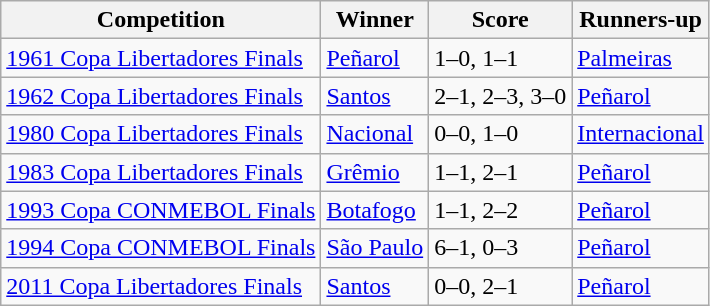<table class="wikitable">
<tr>
<th>Competition</th>
<th>Winner</th>
<th>Score</th>
<th>Runners-up</th>
</tr>
<tr>
<td><a href='#'>1961 Copa Libertadores Finals</a></td>
<td> <a href='#'>Peñarol</a></td>
<td>1–0, 1–1</td>
<td> <a href='#'>Palmeiras</a></td>
</tr>
<tr>
<td><a href='#'>1962 Copa Libertadores Finals</a></td>
<td> <a href='#'>Santos</a></td>
<td>2–1, 2–3, 3–0</td>
<td> <a href='#'>Peñarol</a></td>
</tr>
<tr>
<td><a href='#'>1980 Copa Libertadores Finals</a></td>
<td> <a href='#'>Nacional</a></td>
<td>0–0, 1–0</td>
<td> <a href='#'>Internacional</a></td>
</tr>
<tr>
<td><a href='#'>1983 Copa Libertadores Finals</a></td>
<td> <a href='#'>Grêmio</a></td>
<td>1–1, 2–1</td>
<td> <a href='#'>Peñarol</a></td>
</tr>
<tr>
<td><a href='#'>1993 Copa CONMEBOL Finals</a></td>
<td> <a href='#'>Botafogo</a></td>
<td>1–1, 2–2 </td>
<td> <a href='#'>Peñarol</a></td>
</tr>
<tr>
<td><a href='#'>1994 Copa CONMEBOL Finals</a></td>
<td> <a href='#'>São Paulo</a></td>
<td>6–1, 0–3</td>
<td> <a href='#'>Peñarol</a></td>
</tr>
<tr>
<td><a href='#'>2011 Copa Libertadores Finals</a></td>
<td> <a href='#'>Santos</a></td>
<td>0–0, 2–1</td>
<td> <a href='#'>Peñarol</a></td>
</tr>
</table>
